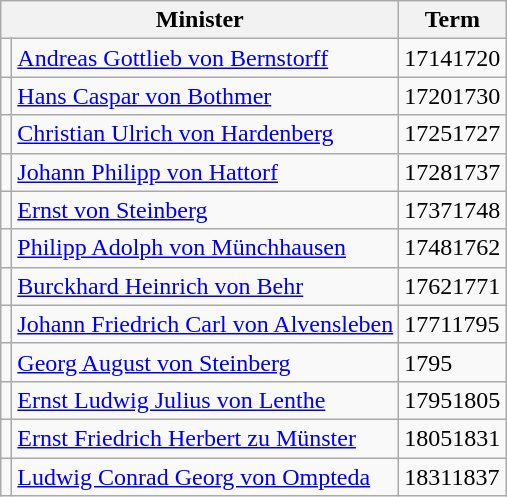<table class="wikitable">
<tr>
<th colspan="2">Minister</th>
<th>Term</th>
</tr>
<tr>
<td></td>
<td><a href='#'>Andreas Gottlieb von Bernstorff</a></td>
<td>17141720</td>
</tr>
<tr>
<td></td>
<td><a href='#'>Hans Caspar von Bothmer</a></td>
<td>17201730</td>
</tr>
<tr>
<td></td>
<td><a href='#'>Christian Ulrich von Hardenberg</a></td>
<td>17251727</td>
</tr>
<tr>
<td></td>
<td><a href='#'>Johann Philipp von Hattorf</a></td>
<td>17281737</td>
</tr>
<tr>
<td></td>
<td><a href='#'>Ernst von Steinberg</a></td>
<td>17371748</td>
</tr>
<tr>
<td></td>
<td><a href='#'>Philipp Adolph von Münchhausen</a></td>
<td>17481762</td>
</tr>
<tr>
<td></td>
<td><a href='#'>Burckhard Heinrich von Behr</a></td>
<td>17621771</td>
</tr>
<tr>
<td></td>
<td><a href='#'>Johann Friedrich Carl von Alvensleben</a></td>
<td>17711795</td>
</tr>
<tr>
<td></td>
<td><a href='#'>Georg August von Steinberg</a></td>
<td>1795</td>
</tr>
<tr>
<td></td>
<td><a href='#'>Ernst Ludwig Julius von Lenthe</a></td>
<td>17951805</td>
</tr>
<tr>
<td></td>
<td><a href='#'>Ernst Friedrich Herbert zu Münster</a></td>
<td>18051831</td>
</tr>
<tr>
<td></td>
<td><a href='#'>Ludwig Conrad Georg von Ompteda</a></td>
<td>18311837</td>
</tr>
</table>
